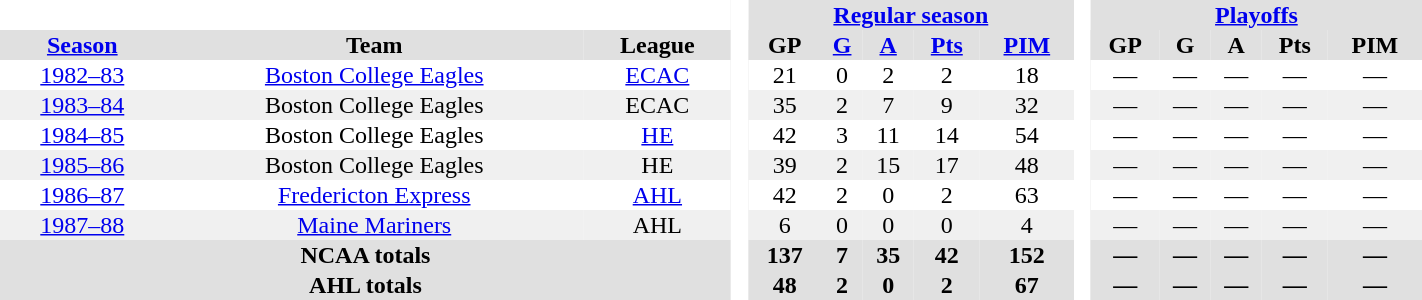<table BORDER="0" CELLPADDING="1" CELLSPACING="0" width="75%" style="text-align:center">
<tr bgcolor="#e0e0e0">
<th colspan="3" bgcolor="#ffffff"> </th>
<th rowspan="99" bgcolor="#ffffff"> </th>
<th colspan="5"><a href='#'>Regular season</a></th>
<th rowspan="99" bgcolor="#ffffff"> </th>
<th colspan="5"><a href='#'>Playoffs</a></th>
</tr>
<tr bgcolor="#e0e0e0">
<th><a href='#'>Season</a></th>
<th>Team</th>
<th>League</th>
<th>GP</th>
<th><a href='#'>G</a></th>
<th><a href='#'>A</a></th>
<th><a href='#'>Pts</a></th>
<th><a href='#'>PIM</a></th>
<th>GP</th>
<th>G</th>
<th>A</th>
<th>Pts</th>
<th>PIM</th>
</tr>
<tr>
<td><a href='#'>1982–83</a></td>
<td><a href='#'>Boston College Eagles</a></td>
<td><a href='#'>ECAC</a></td>
<td>21</td>
<td>0</td>
<td>2</td>
<td>2</td>
<td>18</td>
<td>—</td>
<td>—</td>
<td>—</td>
<td>—</td>
<td>—</td>
</tr>
<tr bgcolor="#f0f0f0">
<td><a href='#'>1983–84</a></td>
<td>Boston College Eagles</td>
<td>ECAC</td>
<td>35</td>
<td>2</td>
<td>7</td>
<td>9</td>
<td>32</td>
<td>—</td>
<td>—</td>
<td>—</td>
<td>—</td>
<td>—</td>
</tr>
<tr>
<td><a href='#'>1984–85</a></td>
<td>Boston College Eagles</td>
<td><a href='#'>HE</a></td>
<td>42</td>
<td>3</td>
<td>11</td>
<td>14</td>
<td>54</td>
<td>—</td>
<td>—</td>
<td>—</td>
<td>—</td>
<td>—</td>
</tr>
<tr bgcolor="#f0f0f0">
<td><a href='#'>1985–86</a></td>
<td>Boston College Eagles</td>
<td>HE</td>
<td>39</td>
<td>2</td>
<td>15</td>
<td>17</td>
<td>48</td>
<td>—</td>
<td>—</td>
<td>—</td>
<td>—</td>
<td>—</td>
</tr>
<tr>
<td><a href='#'>1986–87</a></td>
<td><a href='#'>Fredericton Express</a></td>
<td><a href='#'>AHL</a></td>
<td>42</td>
<td>2</td>
<td>0</td>
<td>2</td>
<td>63</td>
<td>—</td>
<td>—</td>
<td>—</td>
<td>—</td>
<td>—</td>
</tr>
<tr bgcolor="#f0f0f0">
<td><a href='#'>1987–88</a></td>
<td><a href='#'>Maine Mariners</a></td>
<td>AHL</td>
<td>6</td>
<td>0</td>
<td>0</td>
<td>0</td>
<td>4</td>
<td>—</td>
<td>—</td>
<td>—</td>
<td>—</td>
<td>—</td>
</tr>
<tr bgcolor="#e0e0e0">
<th colspan="3">NCAA totals</th>
<th>137</th>
<th>7</th>
<th>35</th>
<th>42</th>
<th>152</th>
<th>—</th>
<th>—</th>
<th>—</th>
<th>—</th>
<th>—</th>
</tr>
<tr bgcolor="#e0e0e0">
<th colspan="3">AHL totals</th>
<th>48</th>
<th>2</th>
<th>0</th>
<th>2</th>
<th>67</th>
<th>—</th>
<th>—</th>
<th>—</th>
<th>—</th>
<th>—</th>
</tr>
</table>
